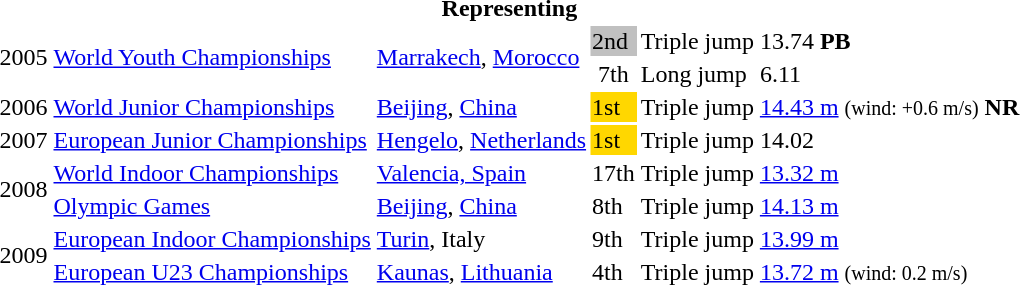<table>
<tr>
<th colspan="6">Representing </th>
</tr>
<tr>
<td rowspan=2>2005</td>
<td rowspan=2><a href='#'>World Youth Championships</a></td>
<td rowspan=2><a href='#'>Marrakech</a>, <a href='#'>Morocco</a></td>
<td bgcolor="silver">2nd</td>
<td>Triple jump</td>
<td>13.74 <strong>PB</strong></td>
</tr>
<tr>
<td align="center">7th</td>
<td>Long jump</td>
<td>6.11</td>
</tr>
<tr>
<td>2006</td>
<td><a href='#'>World Junior Championships</a></td>
<td><a href='#'>Beijing</a>, <a href='#'>China</a></td>
<td bgcolor="gold">1st</td>
<td>Triple jump</td>
<td><a href='#'>14.43 m</a>  <small>(wind: +0.6 m/s)</small> <strong>NR</strong></td>
</tr>
<tr>
<td>2007</td>
<td><a href='#'>European Junior Championships</a></td>
<td><a href='#'>Hengelo</a>, <a href='#'>Netherlands</a></td>
<td bgcolor="gold">1st</td>
<td>Triple jump</td>
<td>14.02</td>
</tr>
<tr>
<td rowspan=2>2008</td>
<td><a href='#'>World Indoor Championships</a></td>
<td><a href='#'>Valencia, Spain</a></td>
<td>17th</td>
<td>Triple jump</td>
<td><a href='#'>13.32 m</a></td>
</tr>
<tr>
<td><a href='#'>Olympic Games</a></td>
<td><a href='#'>Beijing</a>, <a href='#'>China</a></td>
<td>8th</td>
<td>Triple jump</td>
<td><a href='#'>14.13 m</a></td>
</tr>
<tr>
<td rowspan=2>2009</td>
<td><a href='#'>European Indoor Championships</a></td>
<td><a href='#'>Turin</a>, Italy</td>
<td>9th</td>
<td>Triple jump</td>
<td><a href='#'>13.99 m</a></td>
</tr>
<tr>
<td><a href='#'>European U23 Championships</a></td>
<td><a href='#'>Kaunas</a>, <a href='#'>Lithuania</a></td>
<td>4th</td>
<td>Triple jump</td>
<td><a href='#'>13.72 m</a> <small>(wind: 0.2 m/s)</small></td>
</tr>
</table>
